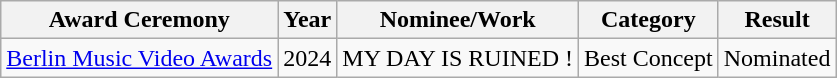<table class="wikitable">
<tr>
<th>Award Ceremony</th>
<th>Year</th>
<th>Nominee/Work</th>
<th>Category</th>
<th>Result</th>
</tr>
<tr>
<td><a href='#'>Berlin Music Video Awards</a></td>
<td>2024</td>
<td>MY DAY IS RUINED !</td>
<td>Best Concept</td>
<td>Nominated</td>
</tr>
</table>
